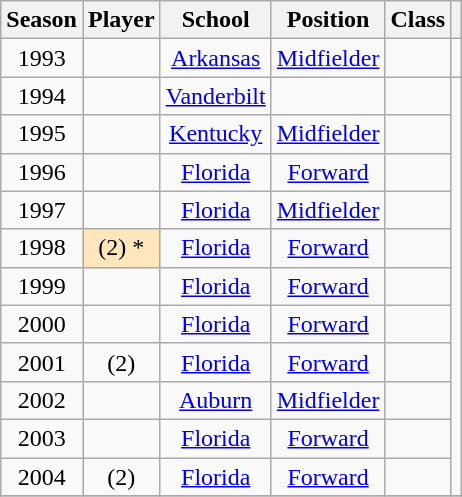<table class="wikitable sortable" style="text-align: center;">
<tr>
<th>Season</th>
<th>Player</th>
<th>School</th>
<th>Position</th>
<th>Class</th>
<th class="unsortable"></th>
</tr>
<tr>
<td>1993</td>
<td></td>
<td><a href='#'>Arkansas</a></td>
<td><a href='#'>Midfielder</a></td>
<td></td>
<td></td>
</tr>
<tr>
<td>1994</td>
<td></td>
<td><a href='#'>Vanderbilt</a></td>
<td></td>
<td></td>
<td rowspan=11></td>
</tr>
<tr>
<td>1995</td>
<td></td>
<td><a href='#'>Kentucky</a></td>
<td><a href='#'>Midfielder</a></td>
<td></td>
</tr>
<tr>
<td>1996</td>
<td></td>
<td><a href='#'>Florida</a></td>
<td><a href='#'>Forward</a></td>
<td></td>
</tr>
<tr>
<td>1997</td>
<td></td>
<td><a href='#'>Florida</a></td>
<td><a href='#'>Midfielder</a></td>
<td></td>
</tr>
<tr>
<td>1998</td>
<td style="background-color:#FFE6BD"> (2) *</td>
<td><a href='#'>Florida</a></td>
<td><a href='#'>Forward</a></td>
<td></td>
</tr>
<tr>
<td>1999</td>
<td></td>
<td><a href='#'>Florida</a></td>
<td><a href='#'>Forward</a></td>
<td></td>
</tr>
<tr>
<td>2000</td>
<td></td>
<td><a href='#'>Florida</a></td>
<td><a href='#'>Forward</a></td>
<td></td>
</tr>
<tr>
<td>2001</td>
<td> (2)</td>
<td><a href='#'>Florida</a></td>
<td><a href='#'>Forward</a></td>
<td></td>
</tr>
<tr>
<td>2002</td>
<td></td>
<td><a href='#'>Auburn</a></td>
<td><a href='#'>Midfielder</a></td>
<td></td>
</tr>
<tr>
<td>2003</td>
<td></td>
<td><a href='#'>Florida</a></td>
<td><a href='#'>Forward</a></td>
<td></td>
</tr>
<tr>
<td>2004</td>
<td> (2)</td>
<td><a href='#'>Florida</a></td>
<td><a href='#'>Forward</a></td>
<td></td>
</tr>
<tr>
</tr>
</table>
